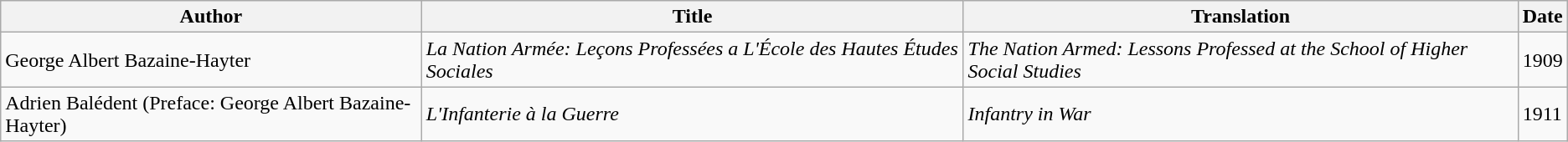<table class="wikitable sortable static-row-numbers">
<tr>
<th>Author</th>
<th>Title</th>
<th>Translation</th>
<th>Date</th>
</tr>
<tr>
<td>George Albert Bazaine-Hayter</td>
<td><em>La Nation Armée: Leçons Professées a L'École des Hautes Études Sociales</em></td>
<td><em>The Nation Armed: Lessons Professed at the School of Higher Social Studies</em></td>
<td>1909</td>
</tr>
<tr>
<td>Adrien Balédent (Preface: George Albert Bazaine-Hayter)</td>
<td><em>L'Infanterie à la Guerre</em></td>
<td><em>Infantry in War</em></td>
<td>1911</td>
</tr>
</table>
